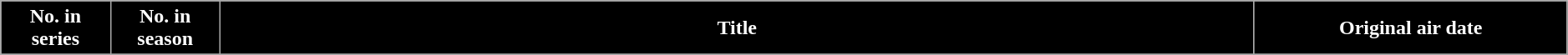<table class="wikitable plainrowheaders" style="width:99%;">
<tr>
<th scope="col" style="background-color: #000; color: #FFFFFF;" width=7%>No. in<br>series</th>
<th scope="col" style="background-color: #000; color: #FFFFFF;" width=7%>No. in<br>season</th>
<th scope="col" style="background-color: #000; color: #FFFFFF;">Title</th>
<th scope="col" style="background-color: #000; color: #FFFFFF;" width=20%>Original air date</th>
</tr>
<tr>
</tr>
</table>
